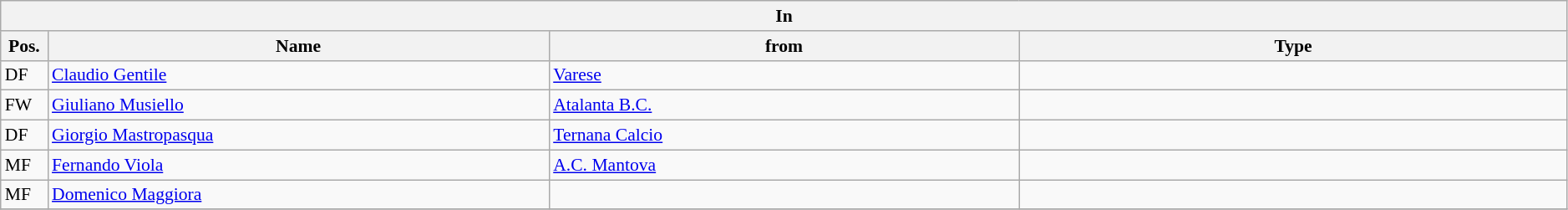<table class="wikitable" style="font-size:90%;width:99%;">
<tr>
<th colspan="4">In</th>
</tr>
<tr>
<th width=3%>Pos.</th>
<th width=32%>Name</th>
<th width=30%>from</th>
<th width=35%>Type</th>
</tr>
<tr>
<td>DF</td>
<td><a href='#'>Claudio Gentile</a></td>
<td><a href='#'>Varese</a></td>
<td></td>
</tr>
<tr>
<td>FW</td>
<td><a href='#'>Giuliano Musiello</a></td>
<td><a href='#'>Atalanta B.C.</a></td>
<td></td>
</tr>
<tr>
<td>DF</td>
<td><a href='#'>Giorgio Mastropasqua</a></td>
<td><a href='#'>Ternana Calcio</a></td>
<td></td>
</tr>
<tr>
<td>MF</td>
<td><a href='#'>Fernando Viola</a></td>
<td><a href='#'>A.C. Mantova</a></td>
<td></td>
</tr>
<tr>
<td>MF</td>
<td><a href='#'>Domenico Maggiora</a></td>
<td></td>
<td></td>
</tr>
<tr>
</tr>
</table>
